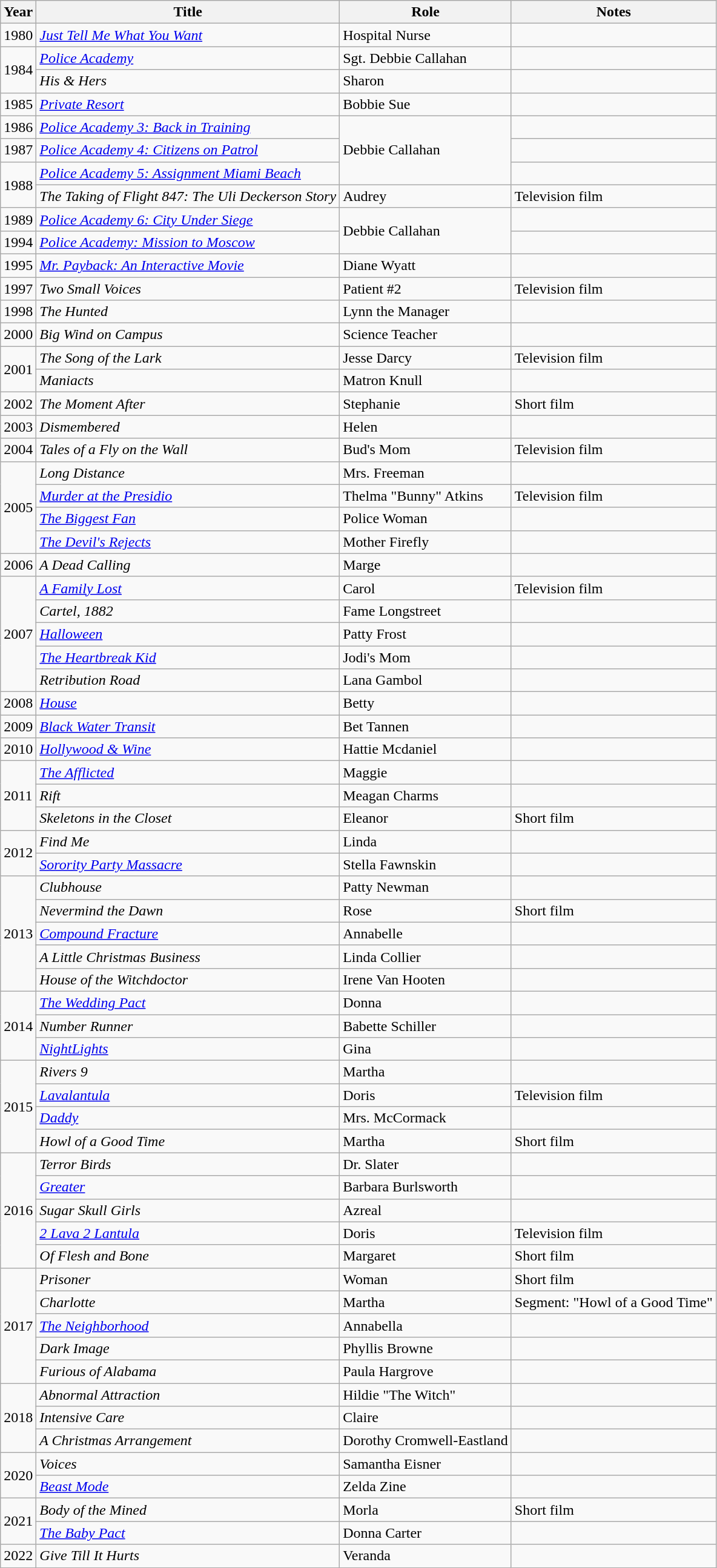<table class="wikitable sortable">
<tr>
<th>Year</th>
<th>Title</th>
<th>Role</th>
<th>Notes</th>
</tr>
<tr>
<td>1980</td>
<td><em><a href='#'>Just Tell Me What You Want</a></em></td>
<td>Hospital Nurse</td>
<td></td>
</tr>
<tr>
<td rowspan="2">1984</td>
<td><em><a href='#'>Police Academy</a></em></td>
<td>Sgt. Debbie Callahan</td>
<td></td>
</tr>
<tr>
<td><em>His & Hers</em></td>
<td>Sharon</td>
<td></td>
</tr>
<tr>
<td>1985</td>
<td><em><a href='#'>Private Resort</a></em></td>
<td>Bobbie Sue</td>
<td></td>
</tr>
<tr>
<td>1986</td>
<td><em><a href='#'>Police Academy 3: Back in Training</a></em></td>
<td rowspan="3">Debbie Callahan</td>
<td></td>
</tr>
<tr>
<td>1987</td>
<td><em><a href='#'>Police Academy 4: Citizens on Patrol</a></em></td>
<td></td>
</tr>
<tr>
<td rowspan="2">1988</td>
<td><em><a href='#'>Police Academy 5: Assignment Miami Beach</a></em></td>
<td></td>
</tr>
<tr>
<td><em>The Taking of Flight 847: The Uli Deckerson Story</em></td>
<td>Audrey</td>
<td>Television film</td>
</tr>
<tr>
<td>1989</td>
<td><em><a href='#'>Police Academy 6: City Under Siege</a></em></td>
<td rowspan="2">Debbie Callahan</td>
<td></td>
</tr>
<tr>
<td>1994</td>
<td><em><a href='#'>Police Academy: Mission to Moscow</a></em></td>
<td></td>
</tr>
<tr>
<td>1995</td>
<td><em><a href='#'>Mr. Payback: An Interactive Movie</a></em></td>
<td>Diane Wyatt</td>
<td></td>
</tr>
<tr>
<td>1997</td>
<td><em>Two Small Voices</em></td>
<td>Patient #2</td>
<td>Television film</td>
</tr>
<tr>
<td>1998</td>
<td><em>The Hunted</em></td>
<td>Lynn the Manager</td>
<td></td>
</tr>
<tr>
<td>2000</td>
<td><em>Big Wind on Campus</em></td>
<td>Science Teacher</td>
<td></td>
</tr>
<tr>
<td rowspan="2">2001</td>
<td><em>The Song of the Lark</em></td>
<td>Jesse Darcy</td>
<td>Television film</td>
</tr>
<tr>
<td><em>Maniacts</em></td>
<td>Matron Knull</td>
<td></td>
</tr>
<tr>
<td>2002</td>
<td><em>The Moment After</em></td>
<td>Stephanie</td>
<td>Short film</td>
</tr>
<tr>
<td>2003</td>
<td><em>Dismembered</em></td>
<td>Helen</td>
<td></td>
</tr>
<tr>
<td>2004</td>
<td><em>Tales of a Fly on the Wall</em></td>
<td>Bud's Mom</td>
<td>Television film</td>
</tr>
<tr>
<td rowspan="4">2005</td>
<td><em>Long Distance</em></td>
<td>Mrs. Freeman</td>
<td></td>
</tr>
<tr>
<td><em><a href='#'>Murder at the Presidio</a></em></td>
<td>Thelma "Bunny" Atkins</td>
<td>Television film</td>
</tr>
<tr>
<td><em><a href='#'>The Biggest Fan</a></em></td>
<td>Police Woman</td>
<td></td>
</tr>
<tr>
<td><em><a href='#'>The Devil's Rejects</a></em></td>
<td>Mother Firefly</td>
<td></td>
</tr>
<tr>
<td>2006</td>
<td><em>A Dead Calling</em></td>
<td>Marge</td>
<td></td>
</tr>
<tr>
<td rowspan="5">2007</td>
<td><em><a href='#'>A Family Lost</a></em></td>
<td>Carol</td>
<td>Television film</td>
</tr>
<tr>
<td><em>Cartel, 1882</em></td>
<td>Fame Longstreet</td>
<td></td>
</tr>
<tr>
<td><em><a href='#'>Halloween</a></em></td>
<td>Patty Frost</td>
<td></td>
</tr>
<tr>
<td><em><a href='#'>The Heartbreak Kid</a></em></td>
<td>Jodi's Mom</td>
<td></td>
</tr>
<tr>
<td><em>Retribution Road</em></td>
<td>Lana Gambol</td>
<td></td>
</tr>
<tr>
<td>2008</td>
<td><em><a href='#'>House</a></em></td>
<td>Betty</td>
<td></td>
</tr>
<tr>
<td>2009</td>
<td><em><a href='#'>Black Water Transit</a></em></td>
<td>Bet Tannen</td>
<td></td>
</tr>
<tr>
<td>2010</td>
<td><em><a href='#'>Hollywood & Wine</a></em></td>
<td>Hattie Mcdaniel</td>
<td></td>
</tr>
<tr>
<td rowspan="3">2011</td>
<td><em><a href='#'>The Afflicted</a></em></td>
<td>Maggie</td>
<td></td>
</tr>
<tr>
<td><em>Rift</em></td>
<td>Meagan Charms</td>
<td></td>
</tr>
<tr>
<td><em>Skeletons in the Closet</em></td>
<td>Eleanor</td>
<td>Short film</td>
</tr>
<tr>
<td rowspan="2">2012</td>
<td><em>Find Me</em></td>
<td>Linda</td>
<td></td>
</tr>
<tr>
<td><em><a href='#'>Sorority Party Massacre</a></em></td>
<td>Stella Fawnskin</td>
<td></td>
</tr>
<tr>
<td rowspan="5">2013</td>
<td><em>Clubhouse</em></td>
<td>Patty Newman</td>
<td></td>
</tr>
<tr>
<td><em>Nevermind the Dawn</em></td>
<td>Rose</td>
<td>Short film</td>
</tr>
<tr>
<td><em><a href='#'>Compound Fracture</a></em></td>
<td>Annabelle</td>
<td></td>
</tr>
<tr>
<td><em>A Little Christmas Business</em></td>
<td>Linda Collier</td>
<td></td>
</tr>
<tr>
<td><em>House of the Witchdoctor</em></td>
<td>Irene Van Hooten</td>
<td></td>
</tr>
<tr>
<td rowspan="3">2014</td>
<td><em><a href='#'>The Wedding Pact</a></em></td>
<td>Donna</td>
<td></td>
</tr>
<tr>
<td><em>Number Runner</em></td>
<td>Babette Schiller</td>
<td></td>
</tr>
<tr>
<td><em><a href='#'>NightLights</a></em></td>
<td>Gina</td>
<td></td>
</tr>
<tr>
<td rowspan="4">2015</td>
<td><em>Rivers 9</em></td>
<td>Martha</td>
<td></td>
</tr>
<tr>
<td><em><a href='#'>Lavalantula</a></em></td>
<td>Doris</td>
<td>Television film</td>
</tr>
<tr>
<td><em><a href='#'>Daddy</a></em></td>
<td>Mrs. McCormack</td>
<td></td>
</tr>
<tr>
<td><em>Howl of a Good Time</em></td>
<td>Martha</td>
<td>Short film</td>
</tr>
<tr>
<td rowspan="5">2016</td>
<td><em>Terror Birds</em></td>
<td>Dr. Slater</td>
<td></td>
</tr>
<tr>
<td><em><a href='#'>Greater</a></em></td>
<td>Barbara Burlsworth</td>
<td></td>
</tr>
<tr>
<td><em>Sugar Skull Girls</em></td>
<td>Azreal</td>
<td></td>
</tr>
<tr>
<td><em><a href='#'>2 Lava 2 Lantula</a></em></td>
<td>Doris</td>
<td>Television film</td>
</tr>
<tr>
<td><em>Of Flesh and Bone</em></td>
<td>Margaret</td>
<td>Short film</td>
</tr>
<tr>
<td rowspan="5">2017</td>
<td><em>Prisoner</em></td>
<td>Woman</td>
<td>Short film</td>
</tr>
<tr>
<td><em>Charlotte</em></td>
<td>Martha</td>
<td>Segment: "Howl of a Good Time"</td>
</tr>
<tr>
<td><em><a href='#'>The Neighborhood</a></em></td>
<td>Annabella</td>
<td></td>
</tr>
<tr>
<td><em>Dark Image</em></td>
<td>Phyllis Browne</td>
<td></td>
</tr>
<tr>
<td><em>Furious of Alabama</em></td>
<td>Paula Hargrove</td>
<td></td>
</tr>
<tr>
<td rowspan="3">2018</td>
<td><em>Abnormal Attraction</em></td>
<td>Hildie "The Witch"</td>
<td></td>
</tr>
<tr>
<td><em>Intensive Care</em></td>
<td>Claire</td>
<td></td>
</tr>
<tr>
<td><em>A Christmas Arrangement</em></td>
<td>Dorothy Cromwell-Eastland</td>
<td></td>
</tr>
<tr>
<td rowspan="2">2020</td>
<td><em>Voices</em></td>
<td>Samantha Eisner</td>
<td></td>
</tr>
<tr>
<td><em><a href='#'>Beast Mode</a></em></td>
<td>Zelda Zine</td>
<td></td>
</tr>
<tr>
<td rowspan="2">2021</td>
<td><em>Body of the Mined</em></td>
<td>Morla</td>
<td>Short film</td>
</tr>
<tr>
<td><em><a href='#'>The Baby Pact</a></em></td>
<td>Donna Carter</td>
<td></td>
</tr>
<tr>
<td>2022</td>
<td><em>Give Till It Hurts</em></td>
<td>Veranda</td>
<td></td>
</tr>
</table>
